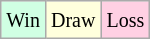<table class="wikitable">
<tr>
<td style="background-color: #d0ffe3;"><small>Win</small></td>
<td style="background-color: #ffffdd;"><small>Draw</small></td>
<td style="background-color: #ffd0e3;"><small>Loss</small></td>
</tr>
</table>
